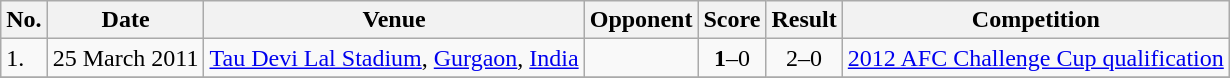<table class="wikitable">
<tr>
<th>No.</th>
<th>Date</th>
<th>Venue</th>
<th>Opponent</th>
<th>Score</th>
<th>Result</th>
<th>Competition</th>
</tr>
<tr>
<td>1.</td>
<td>25 March 2011</td>
<td><a href='#'>Tau Devi Lal Stadium</a>, <a href='#'>Gurgaon</a>, <a href='#'>India</a></td>
<td></td>
<td align=center><strong>1</strong>–0</td>
<td align=center>2–0</td>
<td><a href='#'>2012 AFC Challenge Cup qualification</a></td>
</tr>
<tr>
</tr>
</table>
